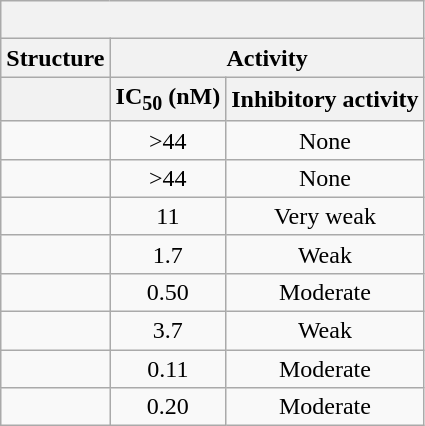<table class="wikitable">
<tr>
<th colspan="3" style="text-align: center;"><br></th>
</tr>
<tr>
<th style="text-align: center;">Structure</th>
<th colspan="2" style="text-align: center;">Activity</th>
</tr>
<tr>
<th style="text-align: center;"></th>
<th style="text-align: center;">IC<sub>50</sub> (nM)</th>
<th style="text-align: center;">Inhibitory activity</th>
</tr>
<tr>
<td style="text-align: center;"><br></td>
<td style="text-align: center;">>44</td>
<td style="text-align: center;">None</td>
</tr>
<tr>
<td style="text-align: center;"><br></td>
<td style="text-align: center;">>44</td>
<td style="text-align: center;">None</td>
</tr>
<tr>
<td style="text-align: center;"><br></td>
<td style="text-align: center;">11</td>
<td style="text-align: center;">Very weak</td>
</tr>
<tr>
<td style="text-align: center;"><br></td>
<td style="text-align: center;">1.7</td>
<td style="text-align: center;">Weak</td>
</tr>
<tr>
<td style="text-align: center;"><br></td>
<td style="text-align: center;">0.50</td>
<td style="text-align: center;">Moderate</td>
</tr>
<tr>
<td style="text-align: center;"><br></td>
<td style="text-align: center;">3.7</td>
<td style="text-align: center;">Weak</td>
</tr>
<tr>
<td style="text-align: center;"><br></td>
<td style="text-align: center;">0.11</td>
<td style="text-align: center;">Moderate</td>
</tr>
<tr>
<td style="text-align: center;"><br></td>
<td style="text-align: center;">0.20</td>
<td style="text-align: center;">Moderate</td>
</tr>
</table>
